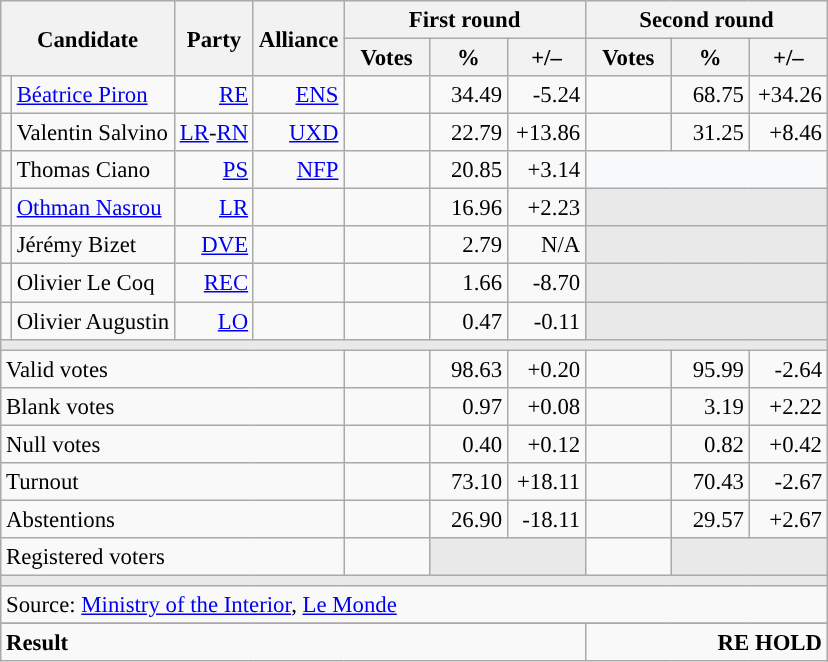<table class="wikitable" style="text-align:right;font-size:95%;">
<tr>
<th rowspan="2" colspan="2">Candidate</th>
<th rowspan="2">Party</th>
<th rowspan="2">Alliance</th>
<th colspan="3">First round</th>
<th colspan="3">Second round</th>
</tr>
<tr>
<th style="width:50px;">Votes</th>
<th style="width:45px;">%</th>
<th style="width:45px;">+/–</th>
<th style="width:50px;">Votes</th>
<th style="width:45px;">%</th>
<th style="width:45px;">+/–</th>
</tr>
<tr>
<td style="color:inherit;background:"></td>
<td style="text-align:left;"><a href='#'>Béatrice Piron</a></td>
<td><a href='#'>RE</a></td>
<td><a href='#'>ENS</a></td>
<td></td>
<td>34.49</td>
<td>-5.24</td>
<td></td>
<td>68.75</td>
<td>+34.26</td>
</tr>
<tr>
<td style="color:inherit;background:"></td>
<td style="text-align:left;">Valentin Salvino</td>
<td><a href='#'>LR</a>-<a href='#'>RN</a></td>
<td><a href='#'>UXD</a></td>
<td></td>
<td>22.79</td>
<td>+13.86</td>
<td></td>
<td>31.25</td>
<td>+8.46</td>
</tr>
<tr>
<td style="color:inherit;background:"></td>
<td style="text-align:left;">Thomas Ciano</td>
<td><a href='#'>PS</a></td>
<td><a href='#'>NFP</a></td>
<td></td>
<td>20.85</td>
<td>+3.14</td>
<td colspan="3" style="background:#F8F9FA;"></td>
</tr>
<tr>
<td style="color:inherit;background:"></td>
<td style="text-align:left;"><a href='#'>Othman Nasrou</a></td>
<td><a href='#'>LR</a></td>
<td></td>
<td></td>
<td>16.96</td>
<td>+2.23</td>
<td colspan="3" style="background:#E9E9E9;"></td>
</tr>
<tr>
<td style="color:inherit;background:"></td>
<td style="text-align:left;">Jérémy Bizet</td>
<td><a href='#'>DVE</a></td>
<td></td>
<td></td>
<td>2.79</td>
<td>N/A</td>
<td colspan="3" style="background:#E9E9E9;"></td>
</tr>
<tr>
<td style="color:inherit;background:"></td>
<td style="text-align:left;">Olivier Le Coq</td>
<td><a href='#'>REC</a></td>
<td></td>
<td></td>
<td>1.66</td>
<td>-8.70</td>
<td colspan="3" style="background:#E9E9E9;"></td>
</tr>
<tr>
<td style="color:inherit;background:"></td>
<td style="text-align:left;">Olivier Augustin</td>
<td><a href='#'>LO</a></td>
<td></td>
<td></td>
<td>0.47</td>
<td>-0.11</td>
<td colspan="3" style="background:#E9E9E9;"></td>
</tr>
<tr>
<td colspan="10" style="background:#E9E9E9;"></td>
</tr>
<tr>
<td colspan="4" style="text-align:left;">Valid votes</td>
<td></td>
<td>98.63</td>
<td>+0.20</td>
<td></td>
<td>95.99</td>
<td>-2.64</td>
</tr>
<tr>
<td colspan="4" style="text-align:left;">Blank votes</td>
<td></td>
<td>0.97</td>
<td>+0.08</td>
<td></td>
<td>3.19</td>
<td>+2.22</td>
</tr>
<tr>
<td colspan="4" style="text-align:left;">Null votes</td>
<td></td>
<td>0.40</td>
<td>+0.12</td>
<td></td>
<td>0.82</td>
<td>+0.42</td>
</tr>
<tr>
<td colspan="4" style="text-align:left;">Turnout</td>
<td></td>
<td>73.10</td>
<td>+18.11</td>
<td></td>
<td>70.43</td>
<td>-2.67</td>
</tr>
<tr>
<td colspan="4" style="text-align:left;">Abstentions</td>
<td></td>
<td>26.90</td>
<td>-18.11</td>
<td></td>
<td>29.57</td>
<td>+2.67</td>
</tr>
<tr>
<td colspan="4" style="text-align:left;">Registered voters</td>
<td></td>
<td colspan="2" style="background:#E9E9E9;"></td>
<td></td>
<td colspan="2" style="background:#E9E9E9;"></td>
</tr>
<tr>
<td colspan="10" style="background:#E9E9E9;"></td>
</tr>
<tr>
<td colspan="10" style="text-align:left;">Source: <a href='#'>Ministry of the Interior</a>, <a href='#'>Le Monde</a></td>
</tr>
<tr>
</tr>
<tr style="font-weight:bold">
<td colspan="7" style="text-align:left;">Result</td>
<td colspan="7" style="background-color:">RE HOLD</td>
</tr>
</table>
